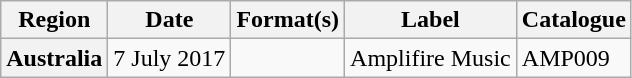<table class="wikitable plainrowheaders">
<tr>
<th scope="col">Region</th>
<th scope="col">Date</th>
<th scope="col">Format(s)</th>
<th scope="col">Label</th>
<th scope="col">Catalogue</th>
</tr>
<tr>
<th scope="row">Australia</th>
<td>7 July 2017</td>
<td></td>
<td>Amplifire Music</td>
<td>AMP009</td>
</tr>
</table>
